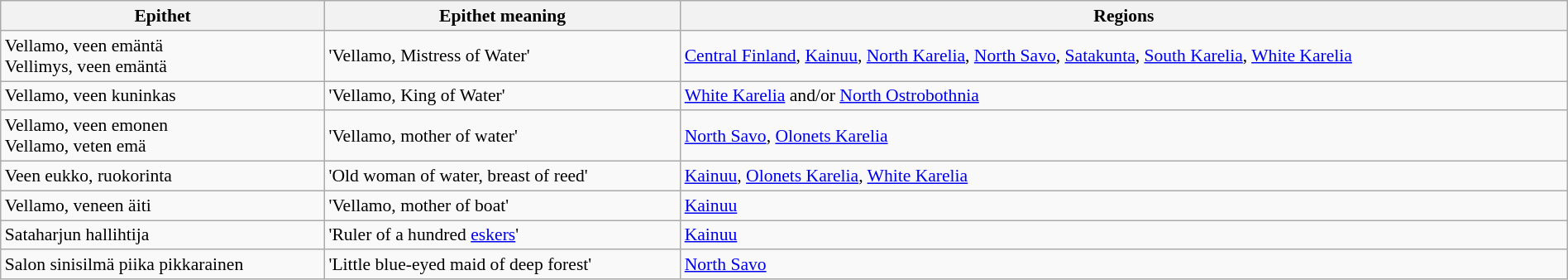<table class="wikitable sortable" style="font-size: 90%; width: 100%">
<tr>
<th>Epithet</th>
<th class="unsortable">Epithet meaning</th>
<th>Regions</th>
</tr>
<tr>
<td>Vellamo, veen emäntä<br>Vellimys, veen emäntä</td>
<td>'Vellamo, Mistress of Water'</td>
<td><a href='#'>Central Finland</a>, <a href='#'>Kainuu</a>, <a href='#'>North Karelia</a>, <a href='#'>North Savo</a>, <a href='#'>Satakunta</a>, <a href='#'>South Karelia</a>, <a href='#'>White Karelia</a></td>
</tr>
<tr>
<td>Vellamo, veen kuninkas</td>
<td>'Vellamo, King of Water'</td>
<td><a href='#'>White Karelia</a> and/or <a href='#'>North Ostrobothnia</a></td>
</tr>
<tr>
<td>Vellamo, veen emonen<br>Vellamo, veten emä</td>
<td>'Vellamo, mother of water'</td>
<td><a href='#'>North Savo</a>, <a href='#'>Olonets Karelia</a></td>
</tr>
<tr>
<td>Veen eukko, ruokorinta</td>
<td>'Old woman of water, breast of reed'</td>
<td><a href='#'>Kainuu</a>, <a href='#'>Olonets Karelia</a>, <a href='#'>White Karelia</a></td>
</tr>
<tr>
<td>Vellamo, veneen äiti</td>
<td>'Vellamo, mother of boat'</td>
<td><a href='#'>Kainuu</a></td>
</tr>
<tr>
<td>Sataharjun hallihtija</td>
<td>'Ruler of a hundred <a href='#'>eskers</a>'</td>
<td><a href='#'>Kainuu</a></td>
</tr>
<tr>
<td>Salon sinisilmä piika pikkarainen</td>
<td>'Little blue-eyed maid of deep forest'</td>
<td><a href='#'>North Savo</a></td>
</tr>
</table>
